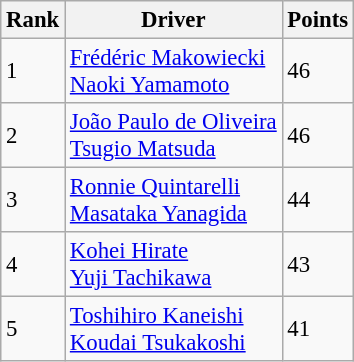<table class="wikitable" style="font-size: 95%;">
<tr>
<th>Rank</th>
<th>Driver</th>
<th>Points</th>
</tr>
<tr>
<td>1</td>
<td> <a href='#'>Frédéric Makowiecki</a><br> <a href='#'>Naoki Yamamoto</a></td>
<td>46</td>
</tr>
<tr>
<td>2</td>
<td> <a href='#'>João Paulo de Oliveira</a><br> <a href='#'>Tsugio Matsuda</a></td>
<td>46</td>
</tr>
<tr>
<td>3</td>
<td> <a href='#'>Ronnie Quintarelli</a><br> <a href='#'>Masataka Yanagida</a></td>
<td>44</td>
</tr>
<tr>
<td>4</td>
<td> <a href='#'>Kohei Hirate</a><br> <a href='#'>Yuji Tachikawa</a></td>
<td>43</td>
</tr>
<tr>
<td>5</td>
<td> <a href='#'>Toshihiro Kaneishi</a><br> <a href='#'>Koudai Tsukakoshi</a></td>
<td>41</td>
</tr>
</table>
